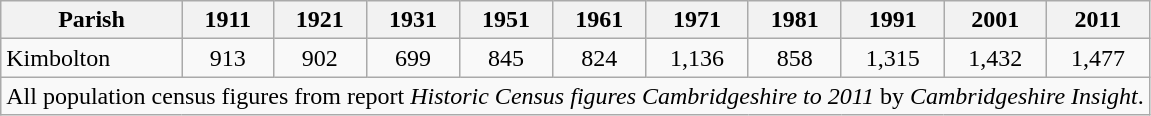<table class="wikitable" style="text-align:center;">
<tr>
<th>Parish</th>
<th>1911</th>
<th>1921</th>
<th>1931</th>
<th>1951</th>
<th>1961</th>
<th>1971</th>
<th>1981</th>
<th>1991</th>
<th>2001</th>
<th>2011</th>
</tr>
<tr>
<td align=left>Kimbolton</td>
<td align="center">913</td>
<td align="center">902</td>
<td align="center">699</td>
<td align="center">845</td>
<td align="center">824</td>
<td align="center">1,136</td>
<td align="center">858</td>
<td align="center">1,315</td>
<td align="center">1,432</td>
<td align="center">1,477</td>
</tr>
<tr>
<td colspan=11>All population census figures from report <em>Historic Census figures Cambridgeshire to 2011</em> by <em>Cambridgeshire Insight</em>.</td>
</tr>
</table>
